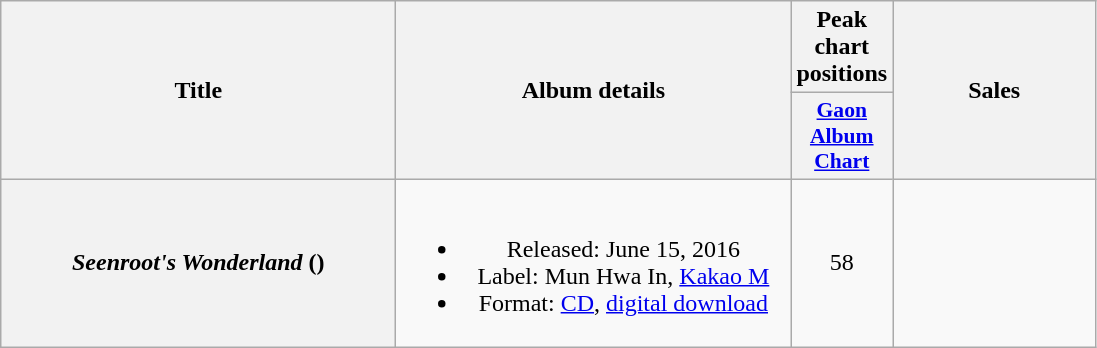<table class="wikitable plainrowheaders" style="text-align:center;" border="1">
<tr>
<th scope="col" rowspan="2" style="width:16em;">Title</th>
<th scope="col" rowspan="2" style="width:16em;">Album details</th>
<th scope="col">Peak chart positions</th>
<th scope="col" rowspan="2" style="width:8em;">Sales</th>
</tr>
<tr>
<th scope="col" style="width:2.2em;font-size:90%;"><a href='#'>Gaon Album Chart</a><br></th>
</tr>
<tr>
<th scope="row"><em>Seenroot's Wonderland</em> ()</th>
<td><br><ul><li>Released: June 15, 2016</li><li>Label: Mun Hwa In, <a href='#'>Kakao M</a></li><li>Format: <a href='#'>CD</a>, <a href='#'>digital download</a></li></ul></td>
<td>58</td>
<td></td>
</tr>
</table>
